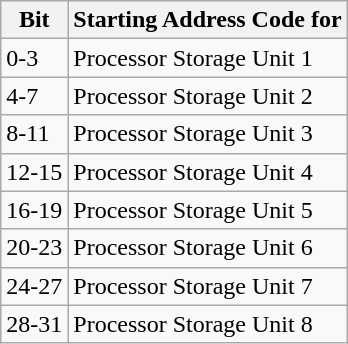<table class="wikitable">
<tr>
<th>Bit</th>
<th>Starting Address Code for</th>
</tr>
<tr>
<td>0-3</td>
<td>Processor Storage Unit 1</td>
</tr>
<tr>
<td>4-7</td>
<td>Processor Storage Unit 2</td>
</tr>
<tr>
<td>8-11</td>
<td>Processor Storage Unit 3</td>
</tr>
<tr>
<td>12-15</td>
<td>Processor Storage Unit 4</td>
</tr>
<tr>
<td>16-19</td>
<td>Processor Storage Unit 5</td>
</tr>
<tr>
<td>20-23</td>
<td>Processor Storage Unit 6</td>
</tr>
<tr>
<td>24-27</td>
<td>Processor Storage Unit 7</td>
</tr>
<tr>
<td>28-31</td>
<td>Processor Storage Unit 8</td>
</tr>
</table>
